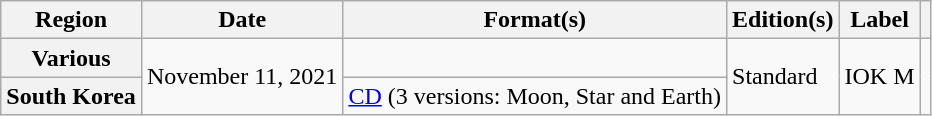<table class="wikitable plainrowheaders">
<tr>
<th scope="col">Region</th>
<th scope="col">Date</th>
<th scope="col">Format(s)</th>
<th scope="col">Edition(s)</th>
<th scope="col">Label</th>
<th scope="col"></th>
</tr>
<tr>
<th scope="row">Various</th>
<td rowspan="2">November 11, 2021</td>
<td></td>
<td rowspan="2">Standard</td>
<td rowspan="2">IOK M</td>
<td style="text-align:center;" rowspan="2"></td>
</tr>
<tr>
<th scope="row">South Korea</th>
<td><a href='#'>CD</a> (3 versions: Moon, Star and Earth)</td>
</tr>
</table>
